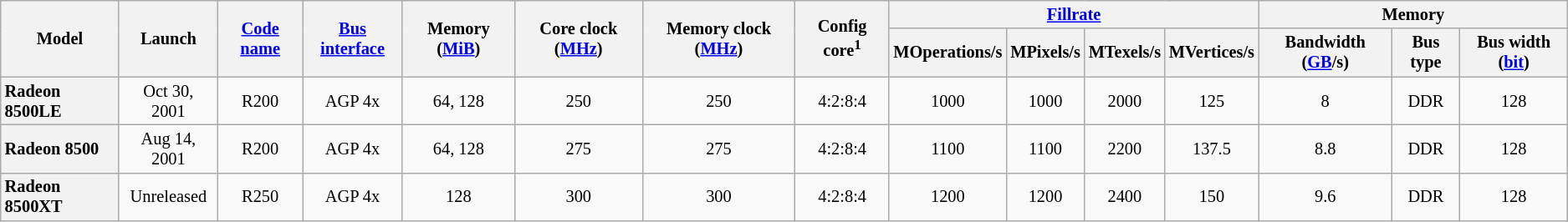<table class="wikitable" style="font-size: 85%; text-align: center">
<tr>
<th rowspan=2>Model</th>
<th rowspan=2>Launch</th>
<th rowspan=2><a href='#'>Code name</a></th>
<th rowspan=2><a href='#'>Bus</a> <a href='#'>interface</a></th>
<th rowspan=2>Memory (<a href='#'>MiB</a>)</th>
<th rowspan=2>Core clock (<a href='#'>MHz</a>)</th>
<th rowspan=2>Memory clock (<a href='#'>MHz</a>)</th>
<th rowspan=2>Config core<sup>1</sup></th>
<th colspan=4><a href='#'>Fillrate</a></th>
<th colspan=3>Memory</th>
</tr>
<tr>
<th>MOperations/s</th>
<th>MPixels/s</th>
<th>MTexels/s</th>
<th>MVertices/s</th>
<th>Bandwidth (<a href='#'>GB</a>/s)</th>
<th>Bus type</th>
<th>Bus width (<a href='#'>bit</a>)</th>
</tr>
<tr>
<th style="text-align:left">Radeon 8500LE</th>
<td>Oct 30,<br>2001</td>
<td>R200</td>
<td>AGP 4x</td>
<td>64, 128</td>
<td>250</td>
<td>250</td>
<td>4:2:8:4</td>
<td>1000</td>
<td>1000</td>
<td>2000</td>
<td>125</td>
<td>8</td>
<td>DDR</td>
<td>128</td>
</tr>
<tr>
<th style="text-align:left">Radeon 8500</th>
<td>Aug 14, 2001</td>
<td>R200</td>
<td>AGP 4x</td>
<td>64, 128</td>
<td>275</td>
<td>275</td>
<td>4:2:8:4</td>
<td>1100</td>
<td>1100</td>
<td>2200</td>
<td>137.5</td>
<td>8.8</td>
<td>DDR</td>
<td>128</td>
</tr>
<tr>
<th style="text-align:left">Radeon 8500XT</th>
<td>Unreleased</td>
<td>R250</td>
<td>AGP 4x</td>
<td>128</td>
<td>300</td>
<td>300</td>
<td>4:2:8:4</td>
<td>1200</td>
<td>1200</td>
<td>2400</td>
<td>150</td>
<td>9.6</td>
<td>DDR</td>
<td>128</td>
</tr>
</table>
